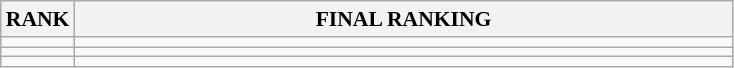<table class="wikitable" style="border-collapse: collapse; font-size: 90%;">
<tr>
<th>RANK</th>
<th style="width: 30em">FINAL RANKING</th>
</tr>
<tr>
<td align="center"></td>
<td></td>
</tr>
<tr>
<td align="center"></td>
<td></td>
</tr>
<tr>
<td align="center"></td>
<td></td>
</tr>
</table>
